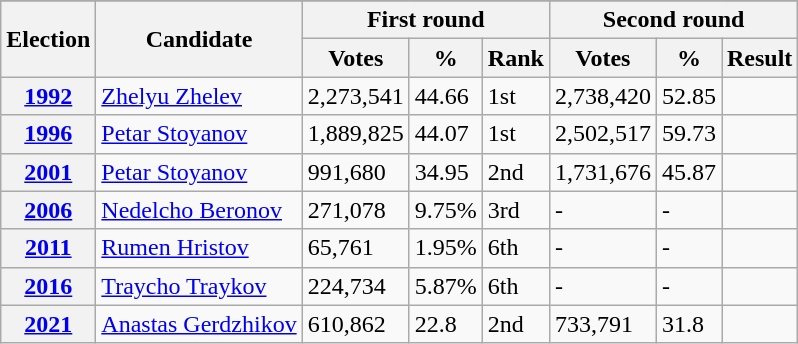<table class="wikitable" style="text" align="center">
<tr>
</tr>
<tr>
<th rowspan="2">Election</th>
<th rowspan="2">Candidate</th>
<th colspan="3">First round</th>
<th colspan="3">Second round</th>
</tr>
<tr>
<th>Votes</th>
<th>%</th>
<th>Rank</th>
<th>Votes</th>
<th>%</th>
<th>Result</th>
</tr>
<tr>
<th><a href='#'>1992</a></th>
<td><a href='#'>Zhelyu Zhelev</a></td>
<td>2,273,541</td>
<td>44.66</td>
<td>1st</td>
<td>2,738,420</td>
<td>52.85</td>
<td></td>
</tr>
<tr>
<th><a href='#'>1996</a></th>
<td><a href='#'>Petar Stoyanov</a></td>
<td>1,889,825</td>
<td>44.07</td>
<td>1st</td>
<td>2,502,517</td>
<td>59.73</td>
<td></td>
</tr>
<tr>
<th><a href='#'>2001</a></th>
<td><a href='#'>Petar Stoyanov</a></td>
<td>991,680</td>
<td>34.95</td>
<td>2nd</td>
<td>1,731,676</td>
<td>45.87</td>
<td></td>
</tr>
<tr>
<th><a href='#'>2006</a></th>
<td><a href='#'>Nedelcho Beronov</a></td>
<td>271,078</td>
<td>9.75%</td>
<td>3rd</td>
<td>-</td>
<td>-</td>
<td></td>
</tr>
<tr>
<th><a href='#'>2011</a></th>
<td><a href='#'>Rumen Hristov</a></td>
<td>65,761</td>
<td>1.95%</td>
<td>6th</td>
<td>-</td>
<td>-</td>
<td></td>
</tr>
<tr>
<th><a href='#'>2016</a></th>
<td><a href='#'>Traycho Traykov</a></td>
<td>224,734</td>
<td>5.87%</td>
<td>6th</td>
<td>-</td>
<td>-</td>
<td></td>
</tr>
<tr>
<th><a href='#'>2021</a></th>
<td><a href='#'>Anastas Gerdzhikov</a></td>
<td>610,862</td>
<td>22.8</td>
<td>2nd</td>
<td>733,791</td>
<td>31.8</td>
<td></td>
</tr>
</table>
